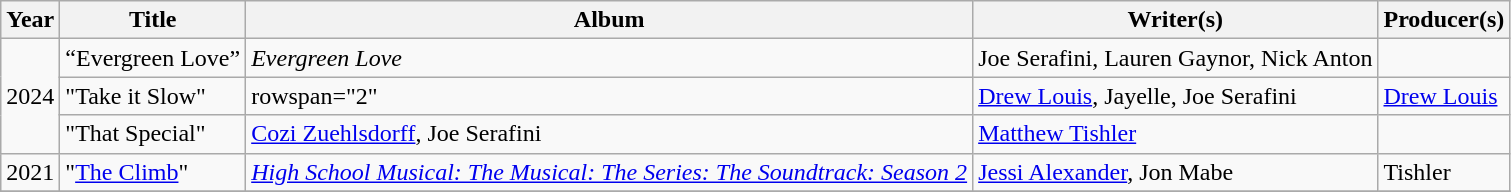<table class="wikitable">
<tr>
<th>Year</th>
<th>Title</th>
<th>Album</th>
<th>Writer(s)</th>
<th>Producer(s)</th>
</tr>
<tr>
<td rowspan="3">2024</td>
<td>“Evergreen Love”</td>
<td><em>Evergreen Love</em></td>
<td>Joe Serafini, Lauren Gaynor, Nick Anton</td>
<td></td>
</tr>
<tr>
<td>"Take it Slow"</td>
<td>rowspan="2"</td>
<td><a href='#'>Drew Louis</a>, Jayelle, Joe Serafini</td>
<td><a href='#'>Drew Louis</a></td>
</tr>
<tr>
<td "That Special">"That Special"</td>
<td><a href='#'>Cozi Zuehlsdorff</a>, Joe Serafini</td>
<td><a href='#'>Matthew Tishler</a></td>
</tr>
<tr>
<td>2021</td>
<td>"<a href='#'>The Climb</a>"</td>
<td><em><a href='#'>High School Musical: The Musical: The Series: The Soundtrack: Season 2</a></em></td>
<td><a href='#'>Jessi Alexander</a>, Jon Mabe</td>
<td>Tishler</td>
</tr>
<tr>
</tr>
</table>
